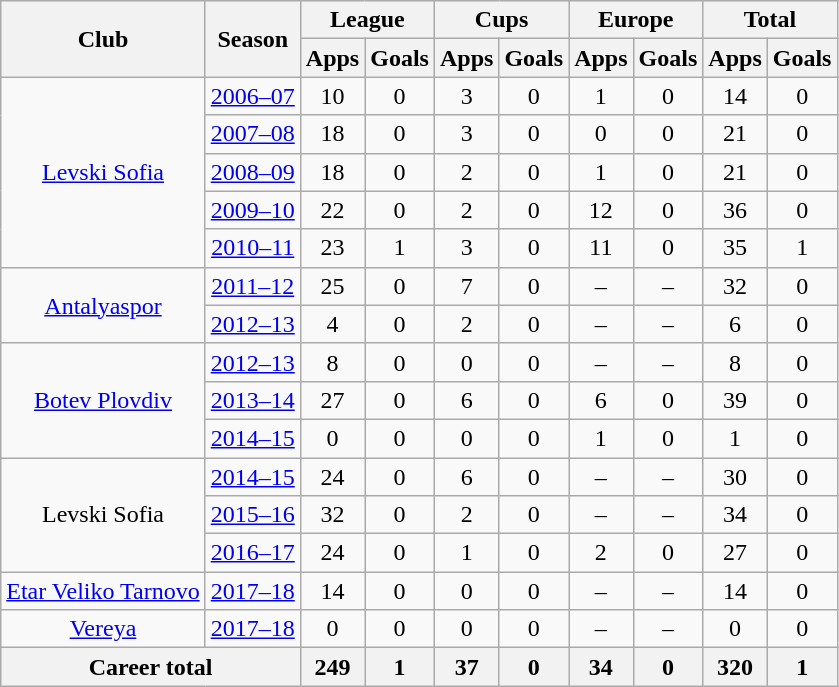<table class="wikitable" style="text-align:center">
<tr>
<th rowspan="2">Club</th>
<th rowspan="2">Season</th>
<th colspan="2">League</th>
<th colspan="2">Cups</th>
<th colspan="2">Europe</th>
<th colspan="2">Total</th>
</tr>
<tr>
<th>Apps</th>
<th>Goals</th>
<th>Apps</th>
<th>Goals</th>
<th>Apps</th>
<th>Goals</th>
<th>Apps</th>
<th>Goals</th>
</tr>
<tr>
<td rowspan="5"><a href='#'>Levski Sofia</a></td>
<td><a href='#'>2006–07</a></td>
<td>10</td>
<td>0</td>
<td>3</td>
<td>0</td>
<td>1</td>
<td>0</td>
<td>14</td>
<td>0</td>
</tr>
<tr>
<td><a href='#'>2007–08</a></td>
<td>18</td>
<td>0</td>
<td>3</td>
<td>0</td>
<td>0</td>
<td>0</td>
<td>21</td>
<td>0</td>
</tr>
<tr>
<td><a href='#'>2008–09</a></td>
<td>18</td>
<td>0</td>
<td>2</td>
<td>0</td>
<td>1</td>
<td>0</td>
<td>21</td>
<td>0</td>
</tr>
<tr>
<td><a href='#'>2009–10</a></td>
<td>22</td>
<td>0</td>
<td>2</td>
<td>0</td>
<td>12</td>
<td>0</td>
<td>36</td>
<td>0</td>
</tr>
<tr>
<td><a href='#'>2010–11</a></td>
<td>23</td>
<td>1</td>
<td>3</td>
<td>0</td>
<td>11</td>
<td>0</td>
<td>35</td>
<td>1</td>
</tr>
<tr>
<td rowspan="2"><a href='#'>Antalyaspor</a></td>
<td><a href='#'>2011–12</a></td>
<td>25</td>
<td>0</td>
<td>7</td>
<td>0</td>
<td>–</td>
<td>–</td>
<td>32</td>
<td>0</td>
</tr>
<tr>
<td><a href='#'>2012–13</a></td>
<td>4</td>
<td>0</td>
<td>2</td>
<td>0</td>
<td>–</td>
<td>–</td>
<td>6</td>
<td>0</td>
</tr>
<tr>
<td rowspan="3"><a href='#'>Botev Plovdiv</a></td>
<td><a href='#'>2012–13</a></td>
<td>8</td>
<td>0</td>
<td>0</td>
<td>0</td>
<td>–</td>
<td>–</td>
<td>8</td>
<td>0</td>
</tr>
<tr>
<td><a href='#'>2013–14</a></td>
<td>27</td>
<td>0</td>
<td>6</td>
<td>0</td>
<td>6</td>
<td>0</td>
<td>39</td>
<td>0</td>
</tr>
<tr>
<td><a href='#'>2014–15</a></td>
<td>0</td>
<td>0</td>
<td>0</td>
<td>0</td>
<td>1</td>
<td>0</td>
<td>1</td>
<td>0</td>
</tr>
<tr>
<td rowspan="3">Levski Sofia</td>
<td><a href='#'>2014–15</a></td>
<td>24</td>
<td>0</td>
<td>6</td>
<td>0</td>
<td>–</td>
<td>–</td>
<td>30</td>
<td>0</td>
</tr>
<tr>
<td><a href='#'>2015–16</a></td>
<td>32</td>
<td>0</td>
<td>2</td>
<td>0</td>
<td>–</td>
<td>–</td>
<td>34</td>
<td>0</td>
</tr>
<tr>
<td><a href='#'>2016–17</a></td>
<td>24</td>
<td>0</td>
<td>1</td>
<td>0</td>
<td>2</td>
<td>0</td>
<td>27</td>
<td>0</td>
</tr>
<tr>
<td><a href='#'>Etar Veliko Tarnovo</a></td>
<td><a href='#'>2017–18</a></td>
<td>14</td>
<td>0</td>
<td>0</td>
<td>0</td>
<td>–</td>
<td>–</td>
<td>14</td>
<td>0</td>
</tr>
<tr>
<td><a href='#'>Vereya</a></td>
<td><a href='#'>2017–18</a></td>
<td>0</td>
<td>0</td>
<td>0</td>
<td>0</td>
<td>–</td>
<td>–</td>
<td>0</td>
<td>0</td>
</tr>
<tr>
<th colspan="2">Career total</th>
<th>249</th>
<th>1</th>
<th>37</th>
<th>0</th>
<th>34</th>
<th>0</th>
<th>320</th>
<th>1</th>
</tr>
</table>
